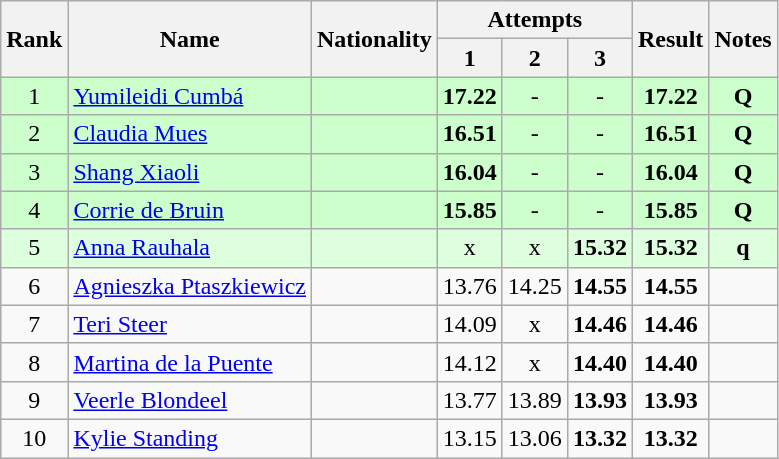<table class="wikitable sortable" style="text-align:center">
<tr>
<th rowspan=2>Rank</th>
<th rowspan=2>Name</th>
<th rowspan=2>Nationality</th>
<th colspan=3>Attempts</th>
<th rowspan=2>Result</th>
<th rowspan=2>Notes</th>
</tr>
<tr>
<th>1</th>
<th>2</th>
<th>3</th>
</tr>
<tr bgcolor=ccffcc>
<td>1</td>
<td align=left><a href='#'>Yumileidi Cumbá</a></td>
<td align=left></td>
<td><strong>17.22</strong></td>
<td>-</td>
<td>-</td>
<td><strong>17.22</strong></td>
<td><strong>Q</strong></td>
</tr>
<tr bgcolor=ccffcc>
<td>2</td>
<td align=left><a href='#'>Claudia Mues</a></td>
<td align=left></td>
<td><strong>16.51</strong></td>
<td>-</td>
<td>-</td>
<td><strong>16.51</strong></td>
<td><strong>Q</strong></td>
</tr>
<tr bgcolor=ccffcc>
<td>3</td>
<td align=left><a href='#'>Shang Xiaoli</a></td>
<td align=left></td>
<td><strong>16.04</strong></td>
<td>-</td>
<td>-</td>
<td><strong>16.04</strong></td>
<td><strong>Q</strong></td>
</tr>
<tr bgcolor=ccffcc>
<td>4</td>
<td align=left><a href='#'>Corrie de Bruin</a></td>
<td align=left></td>
<td><strong>15.85</strong></td>
<td>-</td>
<td>-</td>
<td><strong>15.85</strong></td>
<td><strong>Q</strong></td>
</tr>
<tr bgcolor=ddffdd>
<td>5</td>
<td align=left><a href='#'>Anna Rauhala</a></td>
<td align=left></td>
<td>x</td>
<td>x</td>
<td><strong>15.32</strong></td>
<td><strong>15.32</strong></td>
<td><strong>q</strong></td>
</tr>
<tr>
<td>6</td>
<td align=left><a href='#'>Agnieszka Ptaszkiewicz</a></td>
<td align=left></td>
<td>13.76</td>
<td>14.25</td>
<td><strong>14.55</strong></td>
<td><strong>14.55</strong></td>
<td></td>
</tr>
<tr>
<td>7</td>
<td align=left><a href='#'>Teri Steer</a></td>
<td align=left></td>
<td>14.09</td>
<td>x</td>
<td><strong>14.46</strong></td>
<td><strong>14.46</strong></td>
<td></td>
</tr>
<tr>
<td>8</td>
<td align=left><a href='#'>Martina de la Puente</a></td>
<td align=left></td>
<td>14.12</td>
<td>x</td>
<td><strong>14.40</strong></td>
<td><strong>14.40</strong></td>
<td></td>
</tr>
<tr>
<td>9</td>
<td align=left><a href='#'>Veerle Blondeel</a></td>
<td align=left></td>
<td>13.77</td>
<td>13.89</td>
<td><strong>13.93</strong></td>
<td><strong>13.93</strong></td>
<td></td>
</tr>
<tr>
<td>10</td>
<td align=left><a href='#'>Kylie Standing</a></td>
<td align=left></td>
<td>13.15</td>
<td>13.06</td>
<td><strong>13.32</strong></td>
<td><strong>13.32</strong></td>
<td></td>
</tr>
</table>
